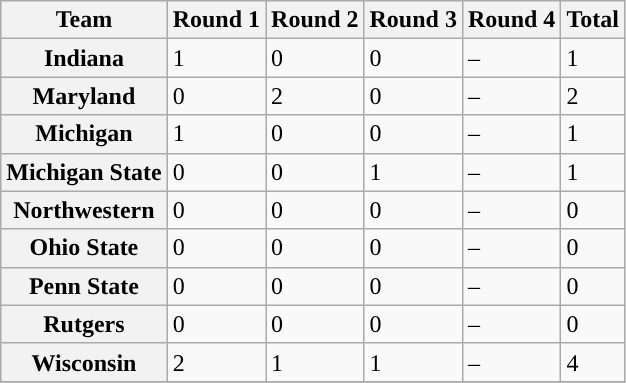<table class="wikitable sortable">
<tr>
<th>Team</th>
<th>Round 1</th>
<th>Round 2</th>
<th>Round 3</th>
<th>Round 4</th>
<th>Total</th>
</tr>
<tr>
<th>Indiana</th>
<td>1</td>
<td>0</td>
<td>0</td>
<td>–</td>
<td>1</td>
</tr>
<tr>
<th>Maryland</th>
<td>0</td>
<td>2</td>
<td>0</td>
<td>–</td>
<td>2</td>
</tr>
<tr>
<th>Michigan</th>
<td>1</td>
<td>0</td>
<td>0</td>
<td>–</td>
<td>1</td>
</tr>
<tr>
<th>Michigan State</th>
<td>0</td>
<td>0</td>
<td>1</td>
<td>–</td>
<td>1</td>
</tr>
<tr>
<th>Northwestern</th>
<td>0</td>
<td>0</td>
<td>0</td>
<td>–</td>
<td>0</td>
</tr>
<tr>
<th>Ohio State</th>
<td>0</td>
<td>0</td>
<td>0</td>
<td>–</td>
<td>0</td>
</tr>
<tr>
<th>Penn State</th>
<td>0</td>
<td>0</td>
<td>0</td>
<td>–</td>
<td>0</td>
</tr>
<tr>
<th><strong>Rutgers</strong></th>
<td>0</td>
<td>0</td>
<td>0</td>
<td>–</td>
<td>0</td>
</tr>
<tr>
<th>Wisconsin</th>
<td>2</td>
<td>1</td>
<td>1</td>
<td>–</td>
<td>4</td>
</tr>
<tr>
</tr>
</table>
